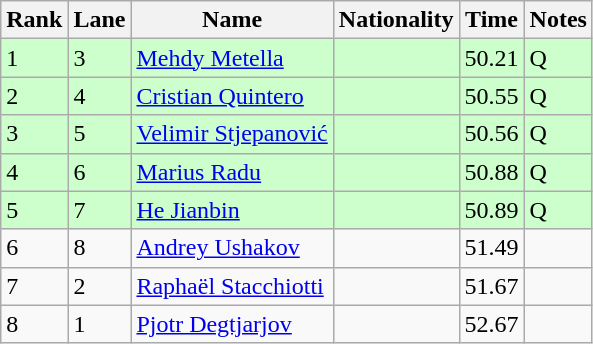<table class="wikitable">
<tr>
<th>Rank</th>
<th>Lane</th>
<th>Name</th>
<th>Nationality</th>
<th>Time</th>
<th>Notes</th>
</tr>
<tr bgcolor=ccffcc>
<td>1</td>
<td>3</td>
<td><a href='#'>Mehdy Metella</a></td>
<td></td>
<td>50.21</td>
<td>Q</td>
</tr>
<tr bgcolor=ccffcc>
<td>2</td>
<td>4</td>
<td><a href='#'>Cristian Quintero</a></td>
<td></td>
<td>50.55</td>
<td>Q</td>
</tr>
<tr bgcolor=ccffcc>
<td>3</td>
<td>5</td>
<td><a href='#'>Velimir Stjepanović</a></td>
<td></td>
<td>50.56</td>
<td>Q</td>
</tr>
<tr bgcolor=ccffcc>
<td>4</td>
<td>6</td>
<td><a href='#'>Marius Radu</a></td>
<td></td>
<td>50.88</td>
<td>Q</td>
</tr>
<tr bgcolor=ccffcc>
<td>5</td>
<td>7</td>
<td><a href='#'>He Jianbin</a></td>
<td></td>
<td>50.89</td>
<td>Q</td>
</tr>
<tr>
<td>6</td>
<td>8</td>
<td><a href='#'>Andrey Ushakov</a></td>
<td></td>
<td>51.49</td>
<td></td>
</tr>
<tr>
<td>7</td>
<td>2</td>
<td><a href='#'>Raphaël Stacchiotti</a></td>
<td></td>
<td>51.67</td>
<td></td>
</tr>
<tr>
<td>8</td>
<td>1</td>
<td><a href='#'>Pjotr Degtjarjov</a></td>
<td></td>
<td>52.67</td>
<td></td>
</tr>
</table>
